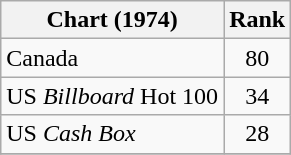<table class="wikitable sortable">
<tr>
<th>Chart (1974)</th>
<th style="text-align:center;">Rank</th>
</tr>
<tr>
<td>Canada</td>
<td style="text-align:center;">80</td>
</tr>
<tr>
<td>US <em>Billboard</em> Hot 100</td>
<td style="text-align:center;">34</td>
</tr>
<tr>
<td>US <em>Cash Box</em></td>
<td style="text-align:center;">28</td>
</tr>
<tr>
</tr>
</table>
